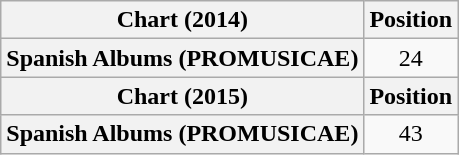<table class="wikitable plainrowheaders" style="text-align:center">
<tr>
<th scope="col">Chart (2014)</th>
<th scope="col">Position</th>
</tr>
<tr>
<th scope="row">Spanish Albums (PROMUSICAE)</th>
<td>24</td>
</tr>
<tr>
<th scope="col">Chart (2015)</th>
<th scope="col">Position</th>
</tr>
<tr>
<th scope="row">Spanish Albums (PROMUSICAE)</th>
<td>43</td>
</tr>
</table>
